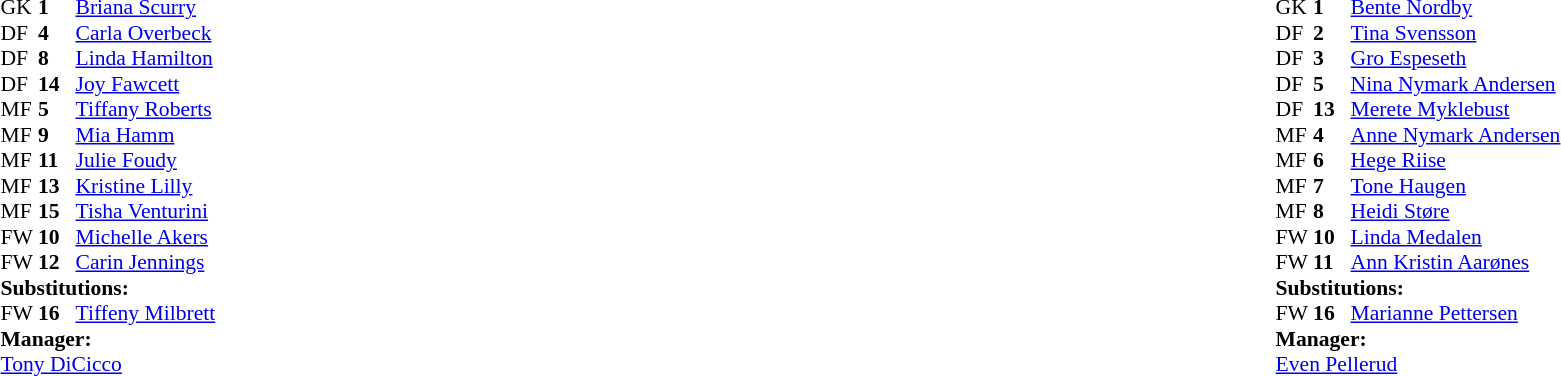<table width="100%">
<tr>
<td valign="top" width="40%"><br><table style="font-size:90%" cellspacing="0" cellpadding="0">
<tr>
<th width=25></th>
<th width=25></th>
</tr>
<tr>
<td>GK</td>
<td><strong>1</strong></td>
<td><a href='#'>Briana Scurry</a></td>
</tr>
<tr>
<td>DF</td>
<td><strong>4</strong></td>
<td><a href='#'>Carla Overbeck</a></td>
</tr>
<tr>
<td>DF</td>
<td><strong>8</strong></td>
<td><a href='#'>Linda Hamilton</a></td>
</tr>
<tr>
<td>DF</td>
<td><strong>14</strong></td>
<td><a href='#'>Joy Fawcett</a></td>
</tr>
<tr>
<td>MF</td>
<td><strong>5</strong></td>
<td><a href='#'>Tiffany Roberts</a></td>
<td></td>
<td></td>
</tr>
<tr>
<td>MF</td>
<td><strong>9</strong></td>
<td><a href='#'>Mia Hamm</a></td>
</tr>
<tr>
<td>MF</td>
<td><strong>11</strong></td>
<td><a href='#'>Julie Foudy</a></td>
</tr>
<tr>
<td>MF</td>
<td><strong>13</strong></td>
<td><a href='#'>Kristine Lilly</a></td>
</tr>
<tr>
<td>MF</td>
<td><strong>15</strong></td>
<td><a href='#'>Tisha Venturini</a></td>
</tr>
<tr>
<td>FW</td>
<td><strong>10</strong></td>
<td><a href='#'>Michelle Akers</a></td>
</tr>
<tr>
<td>FW</td>
<td><strong>12</strong></td>
<td><a href='#'>Carin Jennings</a></td>
</tr>
<tr>
<td colspan=3><strong>Substitutions:</strong></td>
</tr>
<tr>
<td>FW</td>
<td><strong>16</strong></td>
<td><a href='#'>Tiffeny Milbrett</a></td>
<td></td>
<td></td>
</tr>
<tr>
<td colspan=3><strong>Manager:</strong></td>
</tr>
<tr>
<td colspan=3><a href='#'>Tony DiCicco</a></td>
</tr>
</table>
</td>
<td valign="top"></td>
<td valign="top" width="50%"><br><table style="font-size:90%; margin:auto" cellspacing="0" cellpadding="0">
<tr>
<th width=25></th>
<th width=25></th>
</tr>
<tr>
<td>GK</td>
<td><strong>1</strong></td>
<td><a href='#'>Bente Nordby</a></td>
</tr>
<tr>
<td>DF</td>
<td><strong>2</strong></td>
<td><a href='#'>Tina Svensson</a></td>
<td></td>
</tr>
<tr>
<td>DF</td>
<td><strong>3</strong></td>
<td><a href='#'>Gro Espeseth</a></td>
</tr>
<tr>
<td>DF</td>
<td><strong>5</strong></td>
<td><a href='#'>Nina Nymark Andersen</a></td>
</tr>
<tr>
<td>DF</td>
<td><strong>13</strong></td>
<td><a href='#'>Merete Myklebust</a></td>
</tr>
<tr>
<td>MF</td>
<td><strong>4</strong></td>
<td><a href='#'>Anne Nymark Andersen</a></td>
</tr>
<tr>
<td>MF</td>
<td><strong>6</strong></td>
<td><a href='#'>Hege Riise</a></td>
</tr>
<tr>
<td>MF</td>
<td><strong>7</strong></td>
<td><a href='#'>Tone Haugen</a></td>
<td></td>
<td></td>
</tr>
<tr>
<td>MF</td>
<td><strong>8</strong></td>
<td><a href='#'>Heidi Støre</a></td>
<td></td>
</tr>
<tr>
<td>FW</td>
<td><strong>10</strong></td>
<td><a href='#'>Linda Medalen</a></td>
</tr>
<tr>
<td>FW</td>
<td><strong>11</strong></td>
<td><a href='#'>Ann Kristin Aarønes</a></td>
</tr>
<tr>
<td colspan=3><strong>Substitutions:</strong></td>
</tr>
<tr>
<td>FW</td>
<td><strong>16</strong></td>
<td><a href='#'>Marianne Pettersen</a></td>
<td></td>
<td></td>
</tr>
<tr>
<td colspan=3><strong>Manager:</strong></td>
</tr>
<tr>
<td colspan=3><a href='#'>Even Pellerud</a></td>
</tr>
</table>
</td>
</tr>
</table>
